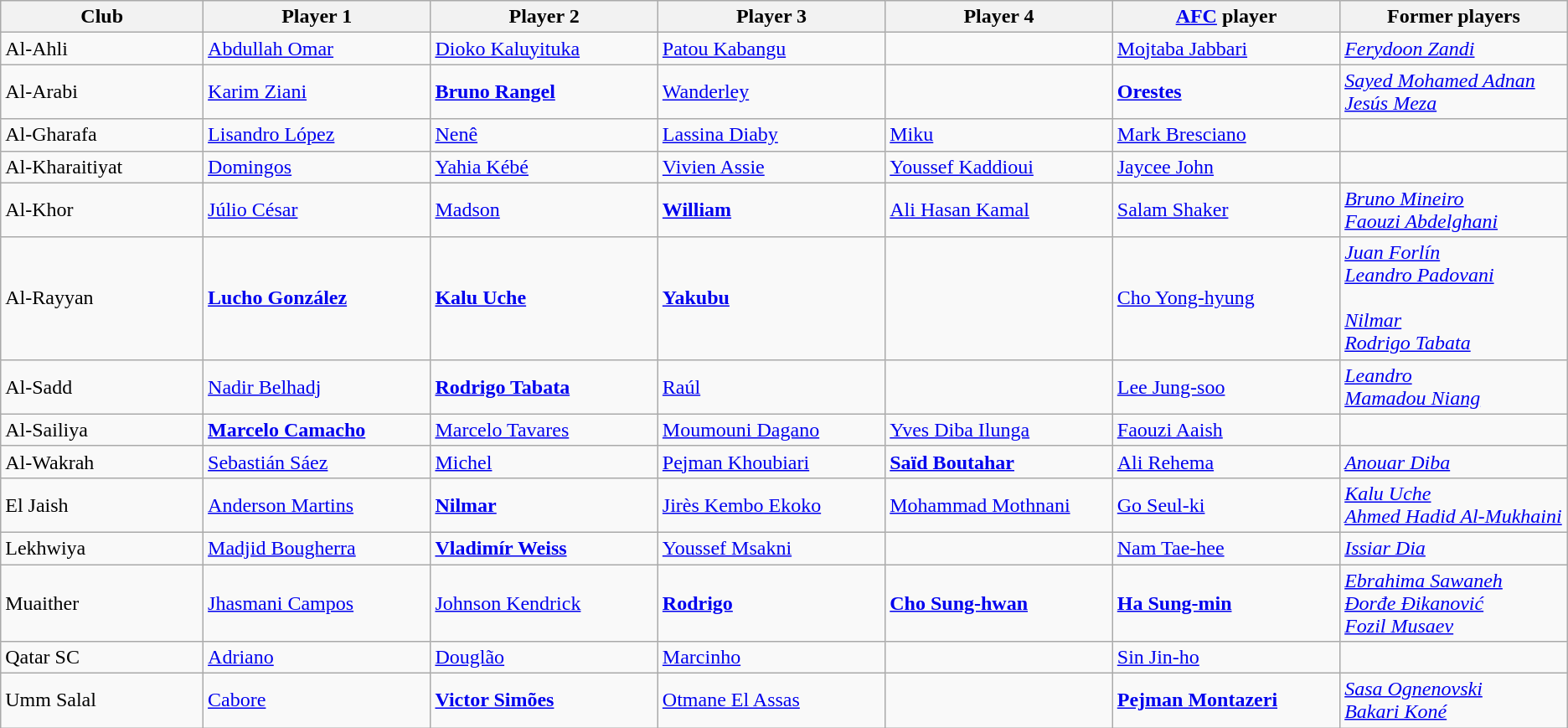<table class="wikitable" border="1">
<tr>
<th width="155">Club</th>
<th width="175">Player 1</th>
<th width="175">Player 2</th>
<th width="175">Player 3</th>
<th width="175">Player 4</th>
<th width="175"><a href='#'>AFC</a> player</th>
<th width="175">Former players</th>
</tr>
<tr>
<td>Al-Ahli</td>
<td> <a href='#'>Abdullah Omar</a></td>
<td> <a href='#'>Dioko Kaluyituka</a></td>
<td> <a href='#'>Patou Kabangu</a></td>
<td></td>
<td> <a href='#'>Mojtaba Jabbari</a></td>
<td> <em><a href='#'>Ferydoon Zandi</a></em></td>
</tr>
<tr>
<td>Al-Arabi</td>
<td> <a href='#'>Karim Ziani</a></td>
<td> <strong><a href='#'>Bruno Rangel</a></strong></td>
<td> <a href='#'>Wanderley</a></td>
<td></td>
<td> <strong><a href='#'>Orestes</a></strong> </td>
<td> <em><a href='#'>Sayed Mohamed Adnan</a></em><br> <em><a href='#'>Jesús Meza</a></em></td>
</tr>
<tr>
<td>Al-Gharafa</td>
<td> <a href='#'>Lisandro López</a></td>
<td> <a href='#'>Nenê</a></td>
<td> <a href='#'>Lassina Diaby</a></td>
<td> <a href='#'>Miku</a></td>
<td> <a href='#'>Mark Bresciano</a></td>
<td></td>
</tr>
<tr>
<td>Al-Kharaitiyat</td>
<td> <a href='#'>Domingos</a></td>
<td> <a href='#'>Yahia Kébé</a></td>
<td> <a href='#'>Vivien Assie</a></td>
<td> <a href='#'>Youssef Kaddioui</a></td>
<td> <a href='#'>Jaycee John</a></td>
<td></td>
</tr>
<tr>
<td>Al-Khor</td>
<td> <a href='#'>Júlio César</a></td>
<td> <a href='#'>Madson</a></td>
<td> <strong><a href='#'>William</a></strong></td>
<td> <a href='#'>Ali Hasan Kamal</a></td>
<td> <a href='#'>Salam Shaker</a></td>
<td> <em><a href='#'>Bruno Mineiro</a></em><br> <em><a href='#'>Faouzi Abdelghani</a></em></td>
</tr>
<tr>
<td>Al-Rayyan</td>
<td> <strong><a href='#'>Lucho González</a></strong></td>
<td> <strong><a href='#'>Kalu Uche</a></strong></td>
<td> <strong><a href='#'>Yakubu</a></strong></td>
<td></td>
<td> <a href='#'>Cho Yong-hyung</a></td>
<td> <em><a href='#'>Juan Forlín</a></em><br> <em><a href='#'>Leandro Padovani</a></em><br><br><em><a href='#'>Nilmar</a></em><br> <em><a href='#'>Rodrigo Tabata</a></em></td>
</tr>
<tr>
<td>Al-Sadd</td>
<td> <a href='#'>Nadir Belhadj</a></td>
<td> <strong><a href='#'>Rodrigo Tabata</a></strong></td>
<td> <a href='#'>Raúl</a></td>
<td></td>
<td> <a href='#'>Lee Jung-soo</a></td>
<td> <em><a href='#'>Leandro</a></em><br> <em><a href='#'>Mamadou Niang</a></em></td>
</tr>
<tr>
<td>Al-Sailiya</td>
<td> <strong><a href='#'>Marcelo Camacho</a></strong></td>
<td> <a href='#'>Marcelo Tavares</a></td>
<td> <a href='#'>Moumouni Dagano</a></td>
<td> <a href='#'>Yves Diba Ilunga</a></td>
<td> <a href='#'>Faouzi Aaish</a></td>
<td></td>
</tr>
<tr>
<td>Al-Wakrah</td>
<td> <a href='#'>Sebastián Sáez</a></td>
<td> <a href='#'>Michel</a></td>
<td> <a href='#'>Pejman Khoubiari</a></td>
<td> <strong><a href='#'>Saïd Boutahar</a></strong></td>
<td> <a href='#'>Ali Rehema</a></td>
<td> <em><a href='#'>Anouar Diba</a></em></td>
</tr>
<tr>
<td>El Jaish</td>
<td> <a href='#'>Anderson Martins</a></td>
<td> <strong><a href='#'>Nilmar</a></strong></td>
<td> <a href='#'>Jirès Kembo Ekoko</a></td>
<td> <a href='#'>Mohammad Mothnani</a></td>
<td> <a href='#'>Go Seul-ki</a></td>
<td> <em><a href='#'>Kalu Uche</a></em><br> <em><a href='#'>Ahmed Hadid Al-Mukhaini</a></em></td>
</tr>
<tr>
<td>Lekhwiya</td>
<td> <a href='#'>Madjid Bougherra</a></td>
<td> <strong><a href='#'>Vladimír Weiss</a></strong></td>
<td> <a href='#'>Youssef Msakni</a></td>
<td></td>
<td> <a href='#'>Nam Tae-hee</a></td>
<td> <em><a href='#'>Issiar Dia</a></em></td>
</tr>
<tr>
<td>Muaither</td>
<td> <a href='#'>Jhasmani Campos</a></td>
<td> <a href='#'>Johnson Kendrick</a></td>
<td> <strong><a href='#'>Rodrigo</a></strong></td>
<td> <strong><a href='#'>Cho Sung-hwan</a></strong></td>
<td> <strong><a href='#'>Ha Sung-min</a></strong></td>
<td> <em><a href='#'>Ebrahima Sawaneh</a></em><br> <em><a href='#'>Đorđe Đikanović</a></em><br> <em><a href='#'>Fozil Musaev</a></em></td>
</tr>
<tr>
<td>Qatar SC</td>
<td> <a href='#'>Adriano</a></td>
<td> <a href='#'>Douglão</a></td>
<td> <a href='#'>Marcinho</a></td>
<td></td>
<td> <a href='#'>Sin Jin-ho</a></td>
<td></td>
</tr>
<tr>
<td>Umm Salal</td>
<td> <a href='#'>Cabore</a></td>
<td> <strong><a href='#'>Victor Simões</a></strong></td>
<td> <a href='#'>Otmane El Assas</a></td>
<td></td>
<td> <strong><a href='#'>Pejman Montazeri</a></strong></td>
<td> <em><a href='#'>Sasa Ognenovski</a></em><br> <em><a href='#'>Bakari Koné</a></em></td>
</tr>
</table>
